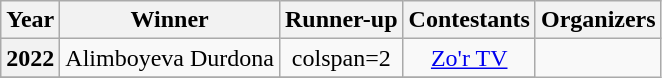<table class="wikitable" style="text-align:center;">
<tr>
<th>Year</th>
<th>Winner</th>
<th>Runner-up</th>
<th>Contestants</th>
<th>Organizers</th>
</tr>
<tr>
<th>2022</th>
<td>Alimboyeva Durdona</td>
<td>colspan=2 </td>
<td><a href='#'>Zo'r TV</a></td>
</tr>
<tr>
</tr>
</table>
